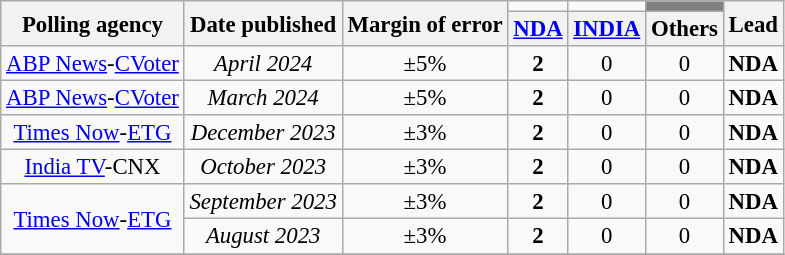<table class="wikitable sortable" style="text-align:center;font-size:95%;line-height:16px">
<tr>
<th rowspan="2">Polling agency</th>
<th rowspan="2">Date published</th>
<th rowspan="2">Margin of error</th>
<td bgcolor=></td>
<td bgcolor=></td>
<td bgcolor=grey></td>
<th rowspan="2">Lead</th>
</tr>
<tr>
<th><a href='#'>NDA</a></th>
<th><a href='#'>INDIA</a></th>
<th>Others</th>
</tr>
<tr>
<td><a href='#'>ABP News</a>-<a href='#'>CVoter</a></td>
<td><em>April 2024</em></td>
<td>±5%</td>
<td bgcolor=><strong>2</strong></td>
<td>0</td>
<td>0</td>
<td bgcolor=><strong>NDA</strong></td>
</tr>
<tr>
<td><a href='#'>ABP News</a>-<a href='#'>CVoter</a></td>
<td><em>March 2024</em></td>
<td>±5%</td>
<td bgcolor=><strong>2</strong></td>
<td>0</td>
<td>0</td>
<td bgcolor=><strong>NDA</strong></td>
</tr>
<tr>
<td><a href='#'>Times Now</a>-<a href='#'>ETG</a></td>
<td><em>December 2023</em></td>
<td>±3%</td>
<td bgcolor=><strong>2</strong></td>
<td>0</td>
<td>0</td>
<td bgcolor=><strong>NDA</strong></td>
</tr>
<tr>
<td><a href='#'>India TV</a>-CNX</td>
<td><em>October 2023</em></td>
<td>±3%</td>
<td bgcolor=><strong>2</strong></td>
<td>0</td>
<td>0</td>
<td bgcolor=><strong>NDA</strong></td>
</tr>
<tr>
<td rowspan="2"><a href='#'>Times Now</a>-<a href='#'>ETG</a></td>
<td><em>September 2023</em></td>
<td>±3%</td>
<td bgcolor=><strong>2</strong></td>
<td>0</td>
<td>0</td>
<td bgcolor=><strong>NDA</strong></td>
</tr>
<tr>
<td><em>August 2023</em></td>
<td>±3%</td>
<td bgcolor=><strong>2</strong></td>
<td>0</td>
<td>0</td>
<td bgcolor=><strong>NDA</strong></td>
</tr>
<tr>
</tr>
</table>
